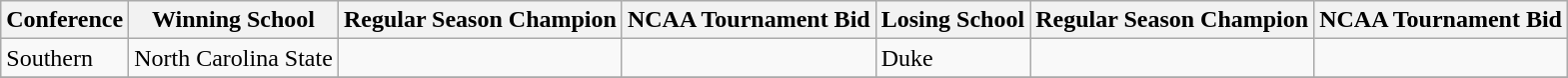<table class="wikitable">
<tr>
<th>Conference</th>
<th>Winning School</th>
<th>Regular Season Champion</th>
<th>NCAA Tournament Bid</th>
<th>Losing School</th>
<th>Regular Season Champion</th>
<th>NCAA Tournament Bid</th>
</tr>
<tr>
<td>Southern</td>
<td>North Carolina State</td>
<td></td>
<td></td>
<td>Duke</td>
<td></td>
<td></td>
</tr>
<tr>
</tr>
</table>
